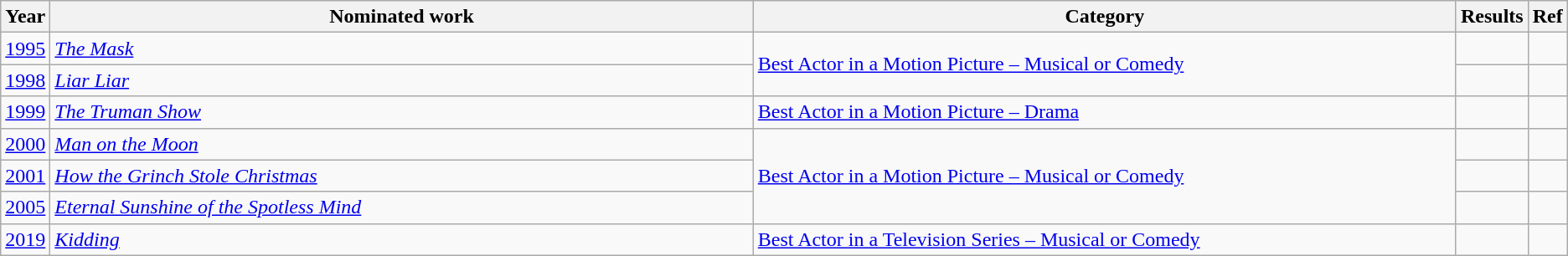<table class="wikitable">
<tr>
<th scope="col" style="width:1em;">Year</th>
<th scope="col" style="width:35em;">Nominated work</th>
<th scope="col" style="width:35em;">Category</th>
<th scope="col" style="width:1em;">Results</th>
<th scope="col" style="width:1em;">Ref</th>
</tr>
<tr>
<td><a href='#'>1995</a></td>
<td><em><a href='#'>The Mask</a></em></td>
<td rowspan="2"><a href='#'>Best Actor in a Motion Picture – Musical or Comedy</a></td>
<td></td>
<td></td>
</tr>
<tr>
<td><a href='#'>1998</a></td>
<td><em><a href='#'>Liar Liar</a></em></td>
<td></td>
<td></td>
</tr>
<tr>
<td><a href='#'>1999</a></td>
<td><em><a href='#'>The Truman Show</a></em></td>
<td><a href='#'>Best Actor in a Motion Picture – Drama</a></td>
<td></td>
<td></td>
</tr>
<tr>
<td><a href='#'>2000</a></td>
<td><em><a href='#'>Man on the Moon</a></em></td>
<td rowspan="3"><a href='#'>Best Actor in a Motion Picture – Musical or Comedy</a></td>
<td></td>
<td></td>
</tr>
<tr>
<td><a href='#'>2001</a></td>
<td><em><a href='#'>How the Grinch Stole Christmas</a></em></td>
<td></td>
<td></td>
</tr>
<tr>
<td><a href='#'>2005</a></td>
<td><em><a href='#'>Eternal Sunshine of the Spotless Mind</a></em></td>
<td></td>
<td></td>
</tr>
<tr>
<td><a href='#'>2019</a></td>
<td><em><a href='#'>Kidding</a></em></td>
<td><a href='#'>Best Actor in a Television Series – Musical or Comedy</a></td>
<td></td>
<td></td>
</tr>
</table>
